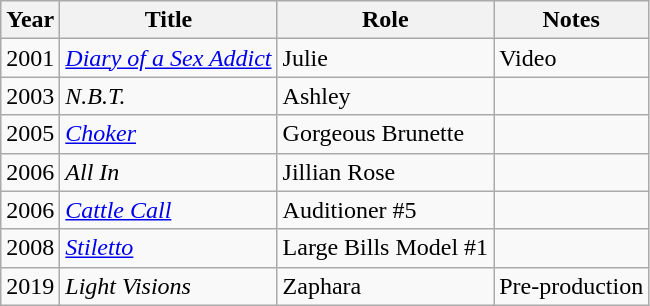<table class="wikitable sortable">
<tr>
<th>Year</th>
<th>Title</th>
<th>Role</th>
<th class="unsortable">Notes</th>
</tr>
<tr>
<td>2001</td>
<td><em><a href='#'>Diary of a Sex Addict</a></em></td>
<td>Julie</td>
<td>Video</td>
</tr>
<tr>
<td>2003</td>
<td><em>N.B.T.</em></td>
<td>Ashley</td>
<td></td>
</tr>
<tr>
<td>2005</td>
<td><em><a href='#'>Choker</a></em></td>
<td>Gorgeous Brunette</td>
<td></td>
</tr>
<tr>
<td>2006</td>
<td><em>All In</em></td>
<td>Jillian Rose</td>
<td></td>
</tr>
<tr>
<td>2006</td>
<td><em><a href='#'>Cattle Call</a></em></td>
<td>Auditioner #5</td>
<td></td>
</tr>
<tr>
<td>2008</td>
<td><em><a href='#'>Stiletto</a></em></td>
<td>Large Bills Model #1</td>
<td></td>
</tr>
<tr>
<td>2019</td>
<td><em>Light Visions</em></td>
<td>Zaphara</td>
<td>Pre-production</td>
</tr>
</table>
